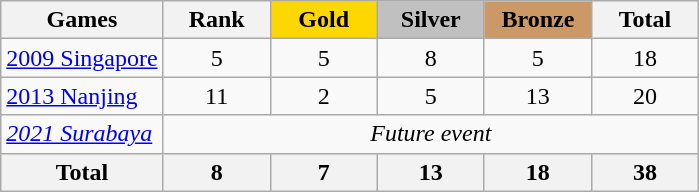<table class="wikitable sortable" style="margin-top:0em; text-align:center; font-size:100%;">
<tr>
<th>Games</th>
<th style="width:4em;">Rank</th>
<th style="background:gold; width:4em;"><strong>Gold</strong></th>
<th style="background:silver; width:4em;"><strong>Silver</strong></th>
<th style="background:#cc9966; width:4em;"><strong>Bronze</strong></th>
<th style="width:4em;">Total</th>
</tr>
<tr>
<td align=left><a href='#'>2009 Singapore</a></td>
<td>5</td>
<td>5</td>
<td>8</td>
<td>5</td>
<td>18</td>
</tr>
<tr>
<td align=left><a href='#'>2013 Nanjing</a></td>
<td>11</td>
<td>2</td>
<td>5</td>
<td>13</td>
<td>20</td>
</tr>
<tr>
<td align=left><em><a href='#'>2021 Surabaya</a></em></td>
<td colspan=5><em>Future event</em></td>
</tr>
<tr>
<th>Total</th>
<th>8</th>
<th>7</th>
<th>13</th>
<th>18</th>
<th>38</th>
</tr>
</table>
